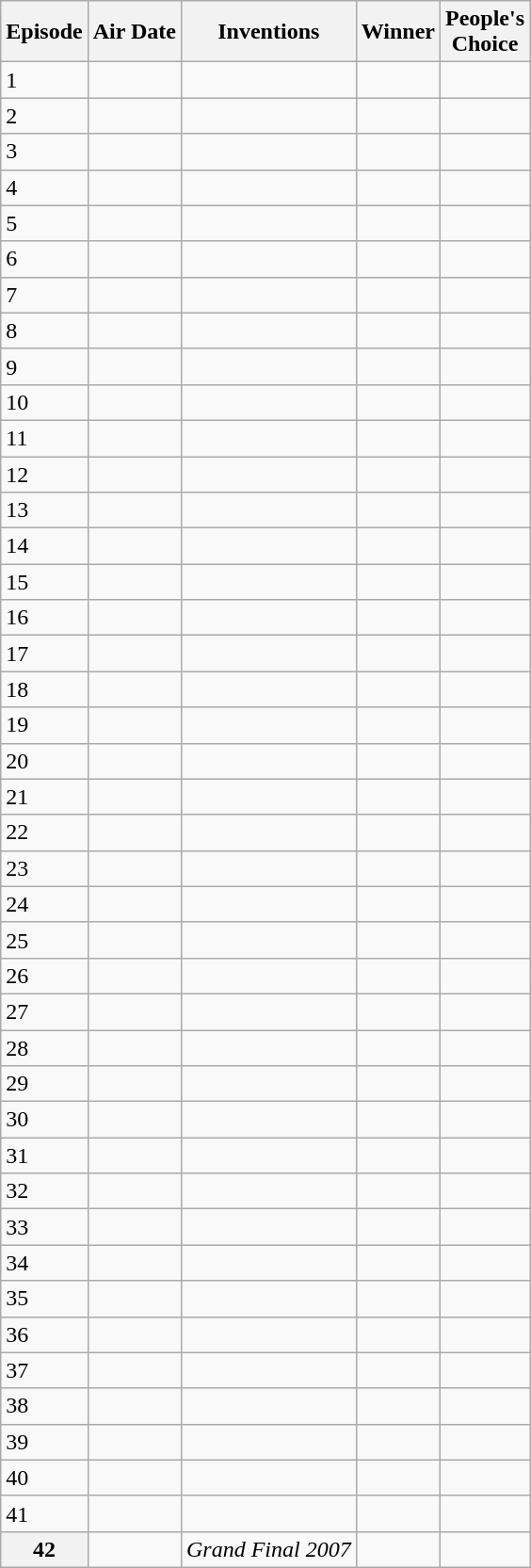<table class="wikitable">
<tr>
<th>Episode</th>
<th>Air Date</th>
<th>Inventions</th>
<th>Winner</th>
<th>People's<br>Choice</th>
</tr>
<tr>
<td>1</td>
<td></td>
<td></td>
<td></td>
<td></td>
</tr>
<tr>
<td>2</td>
<td></td>
<td></td>
<td></td>
<td></td>
</tr>
<tr>
<td>3</td>
<td></td>
<td></td>
<td></td>
<td></td>
</tr>
<tr>
<td>4</td>
<td></td>
<td></td>
<td></td>
<td></td>
</tr>
<tr>
<td>5</td>
<td></td>
<td></td>
<td></td>
<td></td>
</tr>
<tr>
<td>6</td>
<td></td>
<td></td>
<td></td>
<td></td>
</tr>
<tr>
<td>7</td>
<td></td>
<td></td>
<td></td>
<td></td>
</tr>
<tr>
<td>8</td>
<td></td>
<td></td>
<td></td>
<td></td>
</tr>
<tr>
<td>9</td>
<td></td>
<td></td>
<td></td>
<td></td>
</tr>
<tr>
<td>10</td>
<td></td>
<td></td>
<td></td>
<td></td>
</tr>
<tr>
<td>11</td>
<td></td>
<td></td>
<td></td>
<td></td>
</tr>
<tr>
<td>12</td>
<td></td>
<td></td>
<td></td>
<td></td>
</tr>
<tr>
<td>13</td>
<td></td>
<td></td>
<td></td>
<td></td>
</tr>
<tr>
<td>14</td>
<td></td>
<td></td>
<td></td>
<td></td>
</tr>
<tr>
<td>15</td>
<td></td>
<td></td>
<td></td>
<td></td>
</tr>
<tr>
<td>16</td>
<td></td>
<td></td>
<td></td>
<td></td>
</tr>
<tr>
<td>17</td>
<td></td>
<td></td>
<td></td>
<td></td>
</tr>
<tr>
<td>18</td>
<td></td>
<td></td>
<td></td>
<td></td>
</tr>
<tr>
<td>19</td>
<td></td>
<td></td>
<td></td>
<td></td>
</tr>
<tr>
<td>20</td>
<td></td>
<td></td>
<td></td>
<td></td>
</tr>
<tr>
<td>21</td>
<td></td>
<td></td>
<td></td>
<td></td>
</tr>
<tr>
<td>22</td>
<td></td>
<td></td>
<td></td>
<td></td>
</tr>
<tr>
<td>23</td>
<td></td>
<td></td>
<td></td>
<td></td>
</tr>
<tr>
<td>24</td>
<td></td>
<td></td>
<td></td>
<td></td>
</tr>
<tr>
<td>25</td>
<td></td>
<td></td>
<td></td>
<td></td>
</tr>
<tr>
<td>26</td>
<td></td>
<td></td>
<td></td>
<td></td>
</tr>
<tr>
<td>27</td>
<td></td>
<td></td>
<td></td>
<td></td>
</tr>
<tr>
<td>28</td>
<td></td>
<td></td>
<td></td>
<td></td>
</tr>
<tr>
<td>29</td>
<td></td>
<td></td>
<td></td>
<td></td>
</tr>
<tr>
<td>30</td>
<td></td>
<td></td>
<td></td>
<td></td>
</tr>
<tr>
<td>31</td>
<td></td>
<td></td>
<td></td>
<td></td>
</tr>
<tr>
<td>32</td>
<td></td>
<td></td>
<td></td>
<td></td>
</tr>
<tr>
<td>33</td>
<td></td>
<td></td>
<td></td>
<td></td>
</tr>
<tr>
<td>34</td>
<td></td>
<td></td>
<td></td>
<td></td>
</tr>
<tr>
<td>35</td>
<td></td>
<td></td>
<td></td>
<td></td>
</tr>
<tr>
<td>36</td>
<td></td>
<td></td>
<td></td>
<td></td>
</tr>
<tr>
<td>37</td>
<td></td>
<td></td>
<td></td>
<td></td>
</tr>
<tr>
<td>38</td>
<td></td>
<td></td>
<td></td>
<td></td>
</tr>
<tr>
<td>39</td>
<td></td>
<td></td>
<td></td>
<td></td>
</tr>
<tr>
<td>40</td>
<td></td>
<td></td>
<td></td>
<td></td>
</tr>
<tr>
<td>41</td>
<td></td>
<td></td>
<td></td>
<td></td>
</tr>
<tr>
<th scope=row rowspan=1>42</th>
<td rowspan=1></td>
<td><em>Grand Final 2007</em></td>
<td></td>
<td></td>
</tr>
</table>
